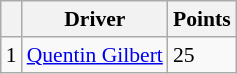<table class="wikitable" style="font-size: 90%;">
<tr>
<th></th>
<th>Driver</th>
<th>Points</th>
</tr>
<tr>
<td>1</td>
<td> <a href='#'>Quentin Gilbert</a></td>
<td>25</td>
</tr>
</table>
